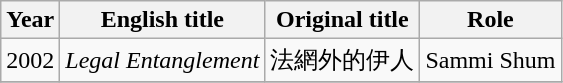<table class="wikitable sortable">
<tr>
<th>Year</th>
<th>English title</th>
<th>Original title</th>
<th>Role</th>
</tr>
<tr>
<td>2002</td>
<td><em>Legal Entanglement</em></td>
<td>法網外的伊人</td>
<td>Sammi Shum</td>
</tr>
<tr>
</tr>
</table>
